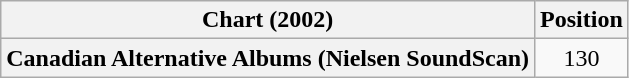<table class="wikitable plainrowheaders">
<tr>
<th scope="col">Chart (2002)</th>
<th scope="col">Position</th>
</tr>
<tr>
<th scope="row">Canadian Alternative Albums (Nielsen SoundScan)</th>
<td align=center>130</td>
</tr>
</table>
